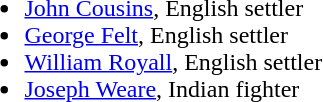<table>
<tr>
<td valign="top"><br><ul><li><a href='#'>John Cousins</a>, English settler</li><li><a href='#'>George Felt</a>, English settler</li><li><a href='#'>William Royall</a>, English settler</li><li><a href='#'>Joseph Weare</a>, Indian fighter</li></ul></td>
</tr>
</table>
